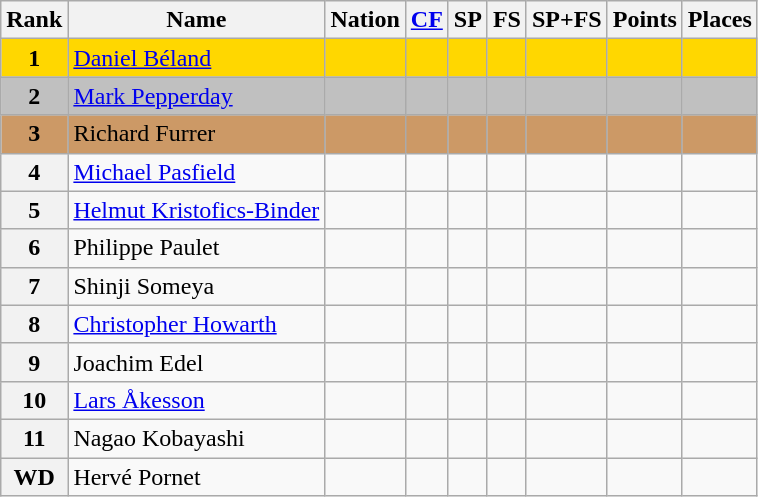<table class="wikitable">
<tr>
<th>Rank</th>
<th>Name</th>
<th>Nation</th>
<th><a href='#'>CF</a></th>
<th>SP</th>
<th>FS</th>
<th>SP+FS</th>
<th>Points</th>
<th>Places</th>
</tr>
<tr bgcolor=gold>
<td align=center><strong>1</strong></td>
<td><a href='#'>Daniel Béland</a></td>
<td></td>
<td></td>
<td></td>
<td></td>
<td></td>
<td></td>
<td></td>
</tr>
<tr bgcolor=silver>
<td align=center><strong>2</strong></td>
<td><a href='#'>Mark Pepperday</a></td>
<td></td>
<td></td>
<td></td>
<td></td>
<td></td>
<td></td>
<td></td>
</tr>
<tr bgcolor=cc9966>
<td align=center><strong>3</strong></td>
<td>Richard Furrer</td>
<td></td>
<td></td>
<td></td>
<td></td>
<td></td>
<td></td>
<td></td>
</tr>
<tr>
<th>4</th>
<td><a href='#'>Michael Pasfield</a></td>
<td></td>
<td></td>
<td></td>
<td></td>
<td></td>
<td></td>
<td></td>
</tr>
<tr>
<th>5</th>
<td><a href='#'>Helmut Kristofics-Binder</a></td>
<td></td>
<td></td>
<td></td>
<td></td>
<td></td>
<td></td>
<td></td>
</tr>
<tr>
<th>6</th>
<td>Philippe Paulet</td>
<td></td>
<td></td>
<td></td>
<td></td>
<td></td>
<td></td>
<td></td>
</tr>
<tr>
<th>7</th>
<td>Shinji Someya</td>
<td></td>
<td></td>
<td></td>
<td></td>
<td></td>
<td></td>
<td></td>
</tr>
<tr>
<th>8</th>
<td><a href='#'>Christopher Howarth</a></td>
<td></td>
<td></td>
<td></td>
<td></td>
<td></td>
<td></td>
<td></td>
</tr>
<tr>
<th>9</th>
<td>Joachim Edel</td>
<td></td>
<td></td>
<td></td>
<td></td>
<td></td>
<td></td>
<td></td>
</tr>
<tr>
<th>10</th>
<td><a href='#'>Lars Åkesson</a></td>
<td></td>
<td></td>
<td></td>
<td></td>
<td></td>
<td></td>
<td></td>
</tr>
<tr>
<th>11</th>
<td>Nagao Kobayashi</td>
<td></td>
<td></td>
<td></td>
<td></td>
<td></td>
<td></td>
<td></td>
</tr>
<tr>
<th>WD</th>
<td>Hervé Pornet</td>
<td></td>
<td></td>
<td></td>
<td></td>
<td></td>
<td></td>
<td></td>
</tr>
</table>
